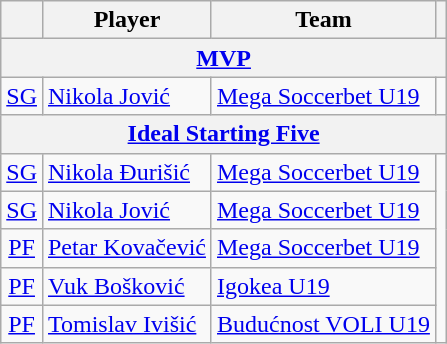<table class="wikitable">
<tr>
<th align="center"></th>
<th align="center">Player</th>
<th align="center">Team</th>
<th align="center"></th>
</tr>
<tr>
<th colspan=4><a href='#'>MVP</a></th>
</tr>
<tr>
<td align="center"><a href='#'>SG</a></td>
<td align="left"> <a href='#'>Nikola Jović</a></td>
<td align="left"> <a href='#'>Mega Soccerbet U19</a></td>
<td align="center"></td>
</tr>
<tr>
<th colspan=4><a href='#'>Ideal Starting Five</a></th>
</tr>
<tr>
<td align="center"><a href='#'>SG</a></td>
<td> <a href='#'>Nikola Đurišić</a></td>
<td> <a href='#'>Mega Soccerbet U19</a></td>
<td rowspan="5" style="text-align:center;"></td>
</tr>
<tr>
<td align="center"><a href='#'>SG</a></td>
<td> <a href='#'>Nikola Jović</a></td>
<td> <a href='#'>Mega Soccerbet U19</a></td>
</tr>
<tr>
<td align="center"><a href='#'>PF</a></td>
<td> <a href='#'>Petar Kovačević</a></td>
<td> <a href='#'>Mega Soccerbet U19</a></td>
</tr>
<tr>
<td align="center"><a href='#'>PF</a></td>
<td> <a href='#'>Vuk Bošković</a></td>
<td> <a href='#'>Igokea U19</a></td>
</tr>
<tr>
<td align="center"><a href='#'>PF</a></td>
<td> <a href='#'>Tomislav Ivišić</a></td>
<td> <a href='#'>Budućnost VOLI U19</a></td>
</tr>
</table>
